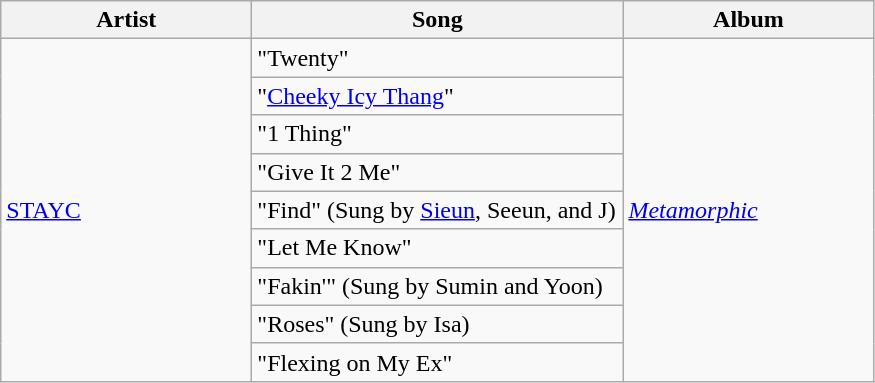<table class="wikitable sortable">
<tr>
<th style="width:10em;">Artist</th>
<th style="width:15em;">Song</th>
<th style="width:10em;">Album</th>
</tr>
<tr>
<td rowspan="9"><a href='#'>STAYC</a></td>
<td>"Twenty"</td>
<td rowspan="9"><em><a href='#'>Metamorphic</a></em></td>
</tr>
<tr>
<td>"<a href='#'>Cheeky Icy Thang</a>"</td>
</tr>
<tr>
<td>"1 Thing"</td>
</tr>
<tr>
<td>"Give It 2 Me"</td>
</tr>
<tr>
<td>"Find" (Sung by <a href='#'>Sieun</a>, Seeun, and J)</td>
</tr>
<tr>
<td>"Let Me Know"</td>
</tr>
<tr>
<td>"Fakin'" (Sung by Sumin and Yoon)</td>
</tr>
<tr>
<td>"Roses" (Sung by Isa)</td>
</tr>
<tr>
<td>"Flexing on My Ex"</td>
</tr>
</table>
